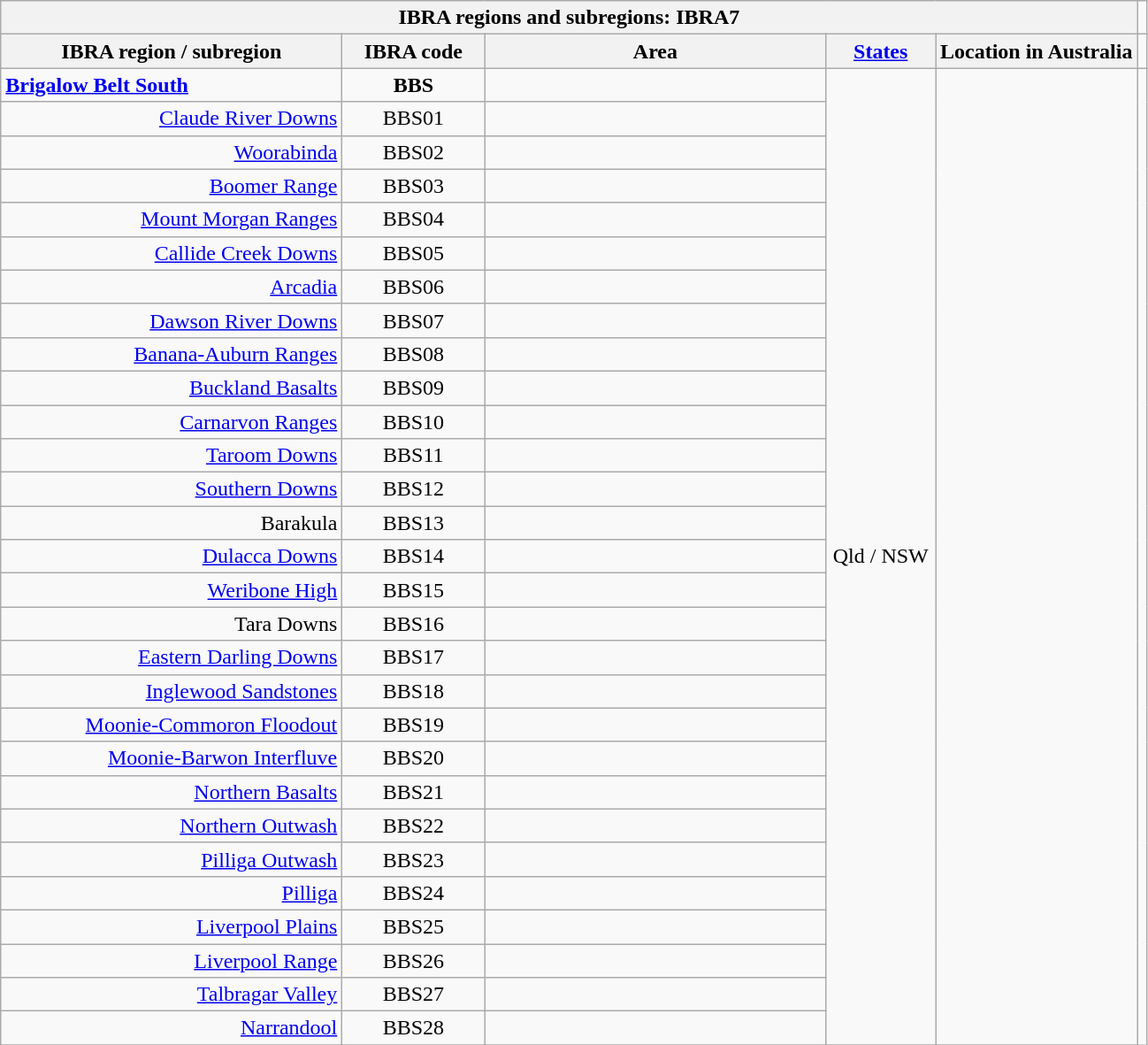<table class="wikitable sortable">
<tr>
<th colspan=5>IBRA regions and subregions: IBRA7</th>
</tr>
<tr>
<th scope="col" width="250px">IBRA region / subregion</th>
<th scope="col" width="100px">IBRA code</th>
<th scope="col" width="250px">Area</th>
<th scope="col" width="75px"><a href='#'>States</a></th>
<th>Location in Australia</th>
<td></td>
</tr>
<tr>
<td><strong><a href='#'>Brigalow Belt South</a></strong></td>
<td align="center"><strong>BBS</strong></td>
<td align="right"><strong></strong></td>
<td align="center" rowspan=29>Qld / NSW</td>
<td align="center" rowspan=29></td>
</tr>
<tr>
<td align="right"><a href='#'>Claude River Downs</a></td>
<td align="center">BBS01</td>
<td align="right"></td>
</tr>
<tr>
<td align="right"><a href='#'>Woorabinda</a></td>
<td align="center">BBS02</td>
<td align="right"></td>
</tr>
<tr>
<td align="right"><a href='#'>Boomer Range</a></td>
<td align="center">BBS03</td>
<td align="right"></td>
</tr>
<tr>
<td align="right"><a href='#'>Mount Morgan Ranges</a></td>
<td align="center">BBS04</td>
<td align="right"></td>
</tr>
<tr>
<td align="right"><a href='#'>Callide Creek Downs</a></td>
<td align="center">BBS05</td>
<td align="right"></td>
</tr>
<tr>
<td align="right"><a href='#'>Arcadia</a></td>
<td align="center">BBS06</td>
<td align="right"></td>
</tr>
<tr>
<td align="right"><a href='#'>Dawson River Downs</a></td>
<td align="center">BBS07</td>
<td align="right"></td>
</tr>
<tr>
<td align="right"><a href='#'>Banana-Auburn Ranges</a></td>
<td align="center">BBS08</td>
<td align="right"></td>
</tr>
<tr>
<td align="right"><a href='#'>Buckland Basalts</a></td>
<td align="center">BBS09</td>
<td align="right"></td>
</tr>
<tr>
<td align="right"><a href='#'>Carnarvon Ranges</a></td>
<td align="center">BBS10</td>
<td align="right"></td>
</tr>
<tr>
<td align="right"><a href='#'>Taroom Downs</a></td>
<td align="center">BBS11</td>
<td align="right"></td>
</tr>
<tr>
<td align="right"><a href='#'>Southern Downs</a></td>
<td align="center">BBS12</td>
<td align="right"></td>
</tr>
<tr>
<td align="right">Barakula</td>
<td align="center">BBS13</td>
<td align="right"></td>
</tr>
<tr>
<td align="right"><a href='#'>Dulacca Downs</a></td>
<td align="center">BBS14</td>
<td align="right"></td>
</tr>
<tr>
<td align="right"><a href='#'>Weribone High</a></td>
<td align="center">BBS15</td>
<td align="right"></td>
</tr>
<tr>
<td align="right">Tara Downs</td>
<td align="center">BBS16</td>
<td align="right"></td>
</tr>
<tr>
<td align="right"><a href='#'>Eastern Darling Downs</a></td>
<td align="center">BBS17</td>
<td align="right"></td>
</tr>
<tr>
<td align="right"><a href='#'>Inglewood Sandstones</a></td>
<td align="center">BBS18</td>
<td align="right"></td>
</tr>
<tr>
<td align="right"><a href='#'>Moonie-Commoron Floodout</a></td>
<td align="center">BBS19</td>
<td align="right"></td>
</tr>
<tr>
<td align="right"><a href='#'>Moonie-Barwon Interfluve</a></td>
<td align="center">BBS20</td>
<td align="right"></td>
</tr>
<tr>
<td align="right"><a href='#'>Northern Basalts</a></td>
<td align="center">BBS21</td>
<td align="right"></td>
</tr>
<tr>
<td align="right"><a href='#'>Northern Outwash</a></td>
<td align="center">BBS22</td>
<td align="right"></td>
</tr>
<tr>
<td align="right"><a href='#'>Pilliga Outwash</a></td>
<td align="center">BBS23</td>
<td align="right"></td>
</tr>
<tr>
<td align="right"><a href='#'>Pilliga</a></td>
<td align="center">BBS24</td>
<td align="right"></td>
</tr>
<tr>
<td align="right"><a href='#'>Liverpool Plains</a></td>
<td align="center">BBS25</td>
<td align="right"></td>
</tr>
<tr>
<td align="right"><a href='#'>Liverpool Range</a></td>
<td align="center">BBS26</td>
<td align="right"></td>
</tr>
<tr>
<td align="right"><a href='#'>Talbragar Valley</a></td>
<td align="center">BBS27</td>
<td align="right"></td>
</tr>
<tr>
<td align="right"><a href='#'>Narrandool</a></td>
<td align="center">BBS28</td>
<td align="right"></td>
</tr>
<tr>
</tr>
</table>
